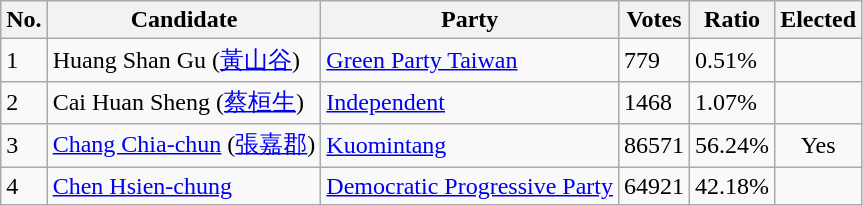<table class=wikitable>
<tr>
<th>No.</th>
<th>Candidate</th>
<th>Party</th>
<th>Votes</th>
<th>Ratio</th>
<th>Elected</th>
</tr>
<tr>
<td>1</td>
<td>Huang Shan Gu  (<a href='#'>黃山谷</a>)</td>
<td><a href='#'>Green Party Taiwan</a></td>
<td>779</td>
<td>0.51%</td>
<td></td>
</tr>
<tr>
<td>2</td>
<td>Cai Huan Sheng  (<a href='#'>蔡桓生</a>)</td>
<td><a href='#'>Independent</a></td>
<td>1468</td>
<td>1.07%</td>
<td></td>
</tr>
<tr>
<td>3</td>
<td><a href='#'>Chang Chia-chun</a>  (<a href='#'>張嘉郡</a>)</td>
<td><a href='#'>Kuomintang</a></td>
<td>86571</td>
<td>56.24%</td>
<td style="text-align:center;">Yes</td>
</tr>
<tr>
<td>4</td>
<td><a href='#'>Chen Hsien-chung</a></td>
<td><a href='#'>Democratic Progressive Party</a></td>
<td>64921</td>
<td>42.18%</td>
<td></td>
</tr>
</table>
